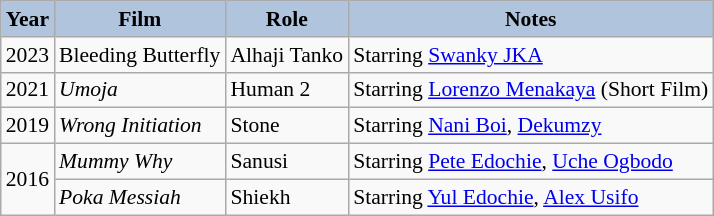<table class="wikitable" style="font-size:90%;" background: #f9f9f0;>
<tr style="text-align:center;">
<th style="background:#B0C4DE;">Year</th>
<th style="background:#B0C4DE;">Film</th>
<th style="background:#B0C4DE;">Role</th>
<th style="background:#B0C4DE;">Notes</th>
</tr>
<tr>
<td>2023</td>
<td>Bleeding Butterfly</td>
<td>Alhaji Tanko</td>
<td>Starring <a href='#'>Swanky JKA</a></td>
</tr>
<tr>
<td>2021</td>
<td><em>Umoja</em></td>
<td>Human 2</td>
<td>Starring <a href='#'>Lorenzo Menakaya</a> (Short Film)</td>
</tr>
<tr>
<td>2019</td>
<td><em>Wrong Initiation</em></td>
<td>Stone</td>
<td>Starring <a href='#'>Nani Boi</a>, <a href='#'>Dekumzy</a></td>
</tr>
<tr>
<td rowspan="2">2016</td>
<td><em>Mummy Why</em></td>
<td>Sanusi</td>
<td>Starring <a href='#'>Pete Edochie</a>, <a href='#'>Uche Ogbodo</a></td>
</tr>
<tr>
<td><em>Poka Messiah</em></td>
<td>Shiekh</td>
<td>Starring <a href='#'>Yul Edochie</a>, <a href='#'>Alex Usifo</a></td>
</tr>
</table>
